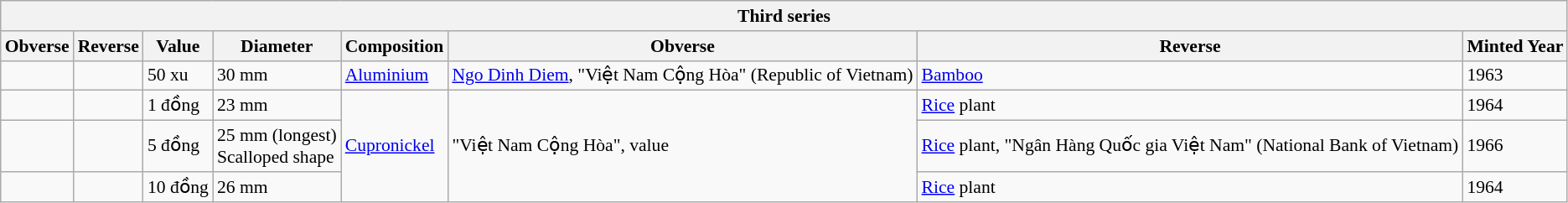<table class="wikitable" style="font-size: 90%">
<tr>
<th colspan=8>Third series</th>
</tr>
<tr>
<th>Obverse</th>
<th>Reverse</th>
<th>Value</th>
<th>Diameter</th>
<th>Composition</th>
<th>Obverse</th>
<th>Reverse</th>
<th>Minted Year</th>
</tr>
<tr>
<td></td>
<td></td>
<td>50 xu</td>
<td>30 mm</td>
<td><a href='#'>Aluminium</a></td>
<td><a href='#'>Ngo Dinh Diem</a>, "Việt Nam Cộng Hòa" (Republic of Vietnam)</td>
<td><a href='#'>Bamboo</a></td>
<td>1963</td>
</tr>
<tr>
<td></td>
<td></td>
<td>1 đồng</td>
<td>23 mm</td>
<td rowspan=3><a href='#'>Cupronickel</a></td>
<td rowspan=3>"Việt Nam Cộng Hòa", value</td>
<td><a href='#'>Rice</a> plant</td>
<td>1964</td>
</tr>
<tr>
<td></td>
<td></td>
<td>5 đồng</td>
<td>25 mm (longest)<br>Scalloped shape</td>
<td><a href='#'>Rice</a> plant, "Ngân Hàng Quốc gia Việt Nam" (National Bank of Vietnam)</td>
<td>1966</td>
</tr>
<tr>
<td></td>
<td></td>
<td>10 đồng</td>
<td>26 mm</td>
<td><a href='#'>Rice</a> plant</td>
<td>1964</td>
</tr>
</table>
